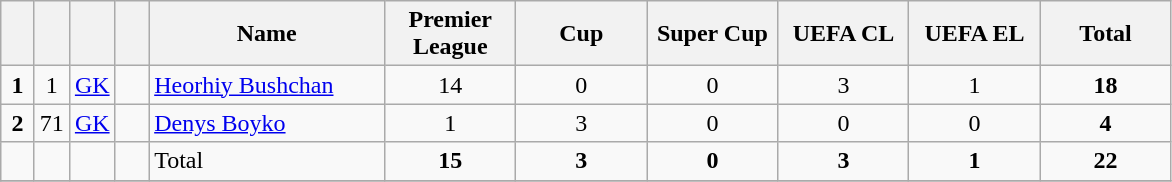<table class="wikitable" style="text-align:center">
<tr>
<th width=15></th>
<th width=15></th>
<th width=15></th>
<th width=15></th>
<th width=150>Name</th>
<th width=80>Premier League</th>
<th width=80>Cup</th>
<th width=80>Super Cup</th>
<th width=80>UEFA CL</th>
<th width=80>UEFA EL</th>
<th width=80>Total</th>
</tr>
<tr>
<td><strong>1</strong></td>
<td>1</td>
<td><a href='#'>GK</a></td>
<td></td>
<td align=left><a href='#'>Heorhiy Bushchan</a></td>
<td>14</td>
<td>0</td>
<td>0</td>
<td>3</td>
<td>1</td>
<td><strong>18</strong></td>
</tr>
<tr>
<td><strong>2</strong></td>
<td>71</td>
<td><a href='#'>GK</a></td>
<td></td>
<td align=left><a href='#'>Denys Boyko</a></td>
<td>1</td>
<td>3</td>
<td>0</td>
<td>0</td>
<td>0</td>
<td><strong>4</strong></td>
</tr>
<tr>
<td></td>
<td></td>
<td></td>
<td></td>
<td align=left>Total</td>
<td><strong>15</strong></td>
<td><strong>3</strong></td>
<td><strong>0</strong></td>
<td><strong>3</strong></td>
<td><strong>1</strong></td>
<td><strong>22</strong></td>
</tr>
<tr>
</tr>
</table>
